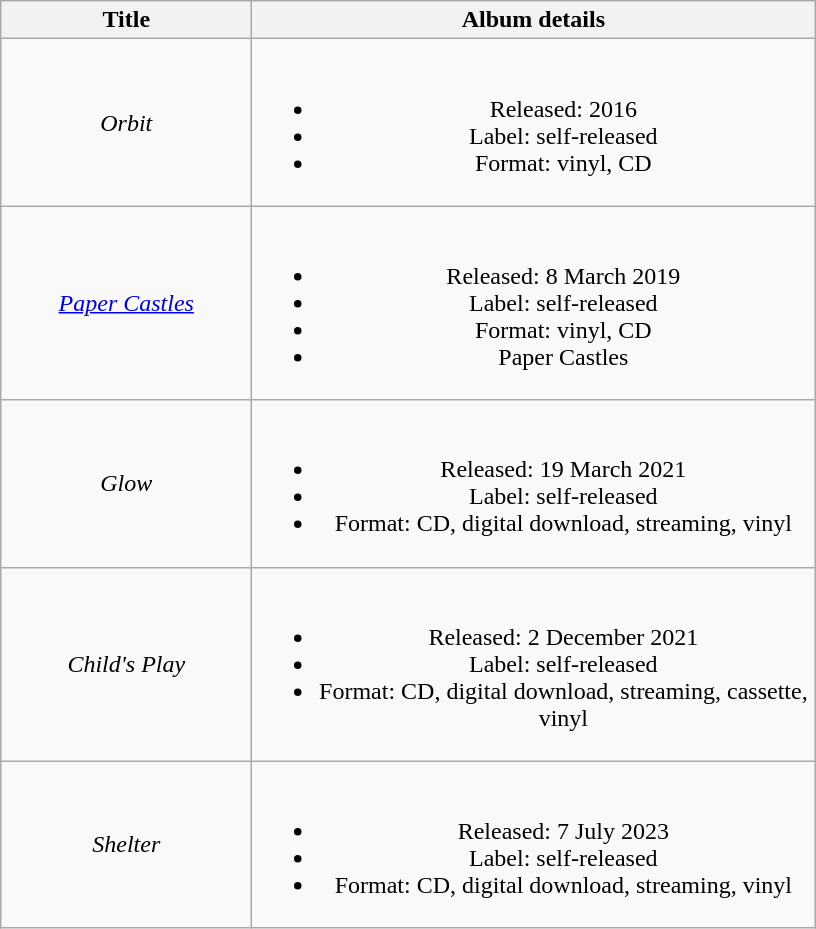<table class="wikitable plainrowheaders" style="text-align: center">
<tr>
<th scope="col" style="width:10em;">Title</th>
<th scope="col" style="width:23em;">Album details</th>
</tr>
<tr>
<td><em>Orbit</em></td>
<td><br><ul><li>Released: 2016</li><li>Label: self-released</li><li>Format: vinyl, CD</li></ul></td>
</tr>
<tr>
<td><em><a href='#'>Paper Castles</a></em> </td>
<td><br><ul><li>Released: 8 March 2019</li><li>Label: self-released</li><li>Format: vinyl, CD</li><li>Paper Castles</li></ul></td>
</tr>
<tr>
<td><em>Glow</em> </td>
<td><br><ul><li>Released: 19 March 2021</li><li>Label: self-released</li><li>Format: CD, digital download, streaming, vinyl</li></ul></td>
</tr>
<tr>
<td><em>Child's Play</em> </td>
<td><br><ul><li>Released: 2 December 2021</li><li>Label: self-released</li><li>Format: CD, digital download, streaming, cassette, vinyl</li></ul></td>
</tr>
<tr>
<td><em>Shelter</em> </td>
<td><br><ul><li>Released: 7 July 2023</li><li>Label: self-released</li><li>Format: CD, digital download, streaming, vinyl</li></ul></td>
</tr>
</table>
